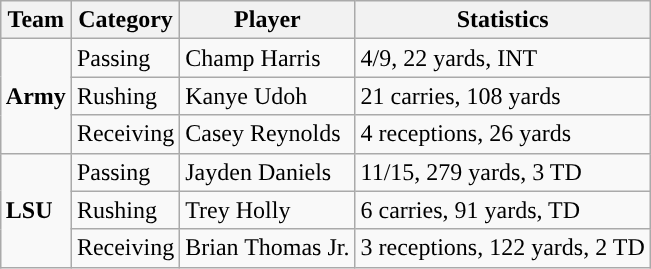<table class="wikitable" style="float: right;">
<tr>
<th>Team</th>
<th>Category</th>
<th>Player</th>
<th>Statistics</th>
</tr>
<tr>
<td rowspan=3><strong>Army</strong></td>
<td>Passing</td>
<td>Champ Harris</td>
<td>4/9, 22 yards, INT</td>
</tr>
<tr>
<td>Rushing</td>
<td>Kanye Udoh</td>
<td>21 carries, 108 yards</td>
</tr>
<tr>
<td>Receiving</td>
<td>Casey Reynolds</td>
<td>4 receptions, 26 yards</td>
</tr>
<tr>
<td rowspan=3><strong>LSU</strong></td>
<td>Passing</td>
<td>Jayden Daniels</td>
<td>11/15, 279 yards, 3 TD</td>
</tr>
<tr>
<td>Rushing</td>
<td>Trey Holly</td>
<td>6 carries, 91 yards, TD</td>
</tr>
<tr>
<td>Receiving</td>
<td>Brian Thomas Jr.</td>
<td>3 receptions, 122 yards, 2 TD</td>
</tr>
</table>
